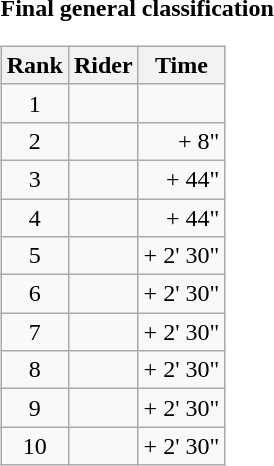<table>
<tr>
<td><strong>Final general classification</strong><br><table class="wikitable">
<tr>
<th scope="col">Rank</th>
<th scope="col">Rider</th>
<th scope="col">Time</th>
</tr>
<tr>
<td style="text-align:center;">1</td>
<td></td>
<td style="text-align:right;"></td>
</tr>
<tr>
<td style="text-align:center;">2</td>
<td></td>
<td style="text-align:right;">+ 8"</td>
</tr>
<tr>
<td style="text-align:center;">3</td>
<td></td>
<td style="text-align:right;">+ 44"</td>
</tr>
<tr>
<td style="text-align:center;">4</td>
<td></td>
<td style="text-align:right;">+ 44"</td>
</tr>
<tr>
<td style="text-align:center;">5</td>
<td></td>
<td style="text-align:right;">+ 2' 30"</td>
</tr>
<tr>
<td style="text-align:center;">6</td>
<td></td>
<td style="text-align:right;">+ 2' 30"</td>
</tr>
<tr>
<td style="text-align:center;">7</td>
<td></td>
<td style="text-align:right;">+ 2' 30"</td>
</tr>
<tr>
<td style="text-align:center;">8</td>
<td></td>
<td style="text-align:right;">+ 2' 30"</td>
</tr>
<tr>
<td style="text-align:center;">9</td>
<td></td>
<td style="text-align:right;">+ 2' 30"</td>
</tr>
<tr>
<td style="text-align:center;">10</td>
<td></td>
<td style="text-align:right;">+ 2' 30"</td>
</tr>
</table>
</td>
</tr>
</table>
